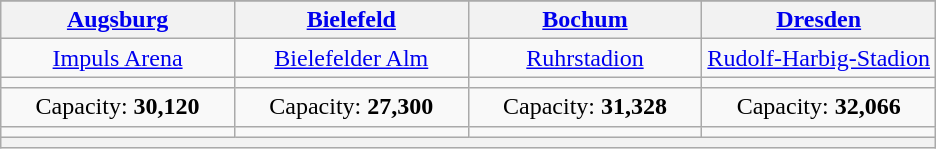<table class="wikitable" style="text-align:center">
<tr>
</tr>
<tr>
<th width=25%><a href='#'>Augsburg</a></th>
<th width=25%><a href='#'>Bielefeld</a></th>
<th width=25%><a href='#'>Bochum</a></th>
<th width=25%><a href='#'>Dresden</a></th>
</tr>
<tr>
<td><a href='#'>Impuls Arena</a></td>
<td><a href='#'>Bielefelder Alm</a></td>
<td><a href='#'>Ruhrstadion</a></td>
<td><a href='#'>Rudolf-Harbig-Stadion</a></td>
</tr>
<tr>
<td><small></small></td>
<td><small></small></td>
<td><small></small></td>
<td><small></small></td>
</tr>
<tr>
<td>Capacity: <strong>30,120</strong></td>
<td>Capacity: <strong>27,300</strong></td>
<td>Capacity: <strong>31,328</strong></td>
<td>Capacity: <strong>32,066</strong></td>
</tr>
<tr>
<td></td>
<td></td>
<td></td>
<td></td>
</tr>
<tr>
<th rowspan=1 colspan=4></th>
</tr>
</table>
